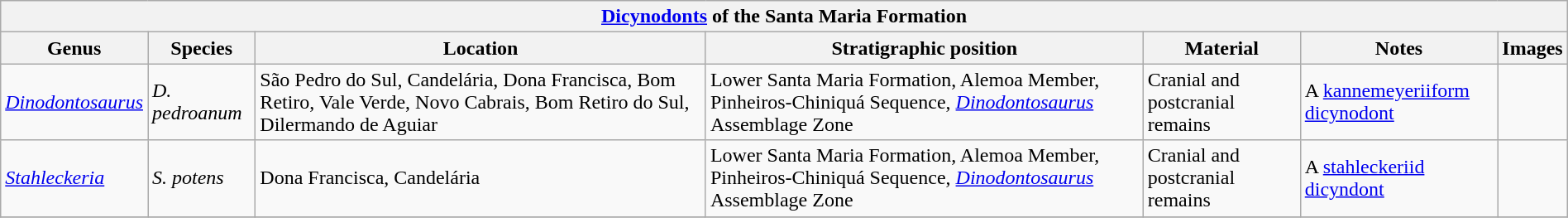<table class="wikitable" style="margin:auto;"  >
<tr>
<th colspan="7" style="text-align:center;"><a href='#'>Dicynodonts</a> of the Santa Maria Formation</th>
</tr>
<tr>
<th>Genus</th>
<th>Species</th>
<th>Location</th>
<th>Stratigraphic position</th>
<th>Material</th>
<th>Notes</th>
<th>Images</th>
</tr>
<tr>
<td><em><a href='#'>Dinodontosaurus</a></em></td>
<td><em>D.</em> <em>pedroanum</em></td>
<td>São Pedro do Sul, Candelária, Dona Francisca, Bom Retiro, Vale Verde, Novo Cabrais, Bom Retiro do Sul, Dilermando de Aguiar</td>
<td>Lower Santa Maria Formation, Alemoa Member, Pinheiros-Chiniquá Sequence, <em><a href='#'>Dinodontosaurus</a></em> Assemblage Zone</td>
<td>Cranial and postcranial remains</td>
<td>A <a href='#'>kannemeyeriiform</a> <a href='#'>dicynodont</a></td>
<td></td>
</tr>
<tr>
<td><em><a href='#'>Stahleckeria</a></em></td>
<td><em>S.</em> <em>potens</em></td>
<td>Dona Francisca, Candelária</td>
<td>Lower Santa Maria Formation, Alemoa Member, Pinheiros-Chiniquá Sequence, <em><a href='#'>Dinodontosaurus</a></em> Assemblage Zone</td>
<td>Cranial and postcranial remains</td>
<td>A <a href='#'>stahleckeriid</a> <a href='#'>dicyndont</a></td>
<td></td>
</tr>
<tr>
</tr>
</table>
